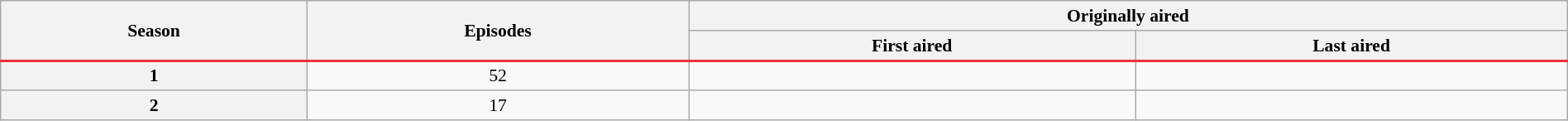<table class="wikitable" style="font-size: 90%;text-align:center;" width="100%">
<tr>
<th style="border-bottom:solid 2px #EE313C;" rowspan="2">Season</th>
<th style="border-bottom:solid 2px #EE313C;" rowspan="2">Episodes</th>
<th colspan="2">Originally aired</th>
</tr>
<tr style="border-bottom:solid 2px #EE313C;">
<th>First aired</th>
<th>Last aired</th>
</tr>
<tr>
<th>1</th>
<td>52</td>
<td></td>
<td></td>
</tr>
<tr>
<th>2</th>
<td>17</td>
<td></td>
<td></td>
</tr>
</table>
